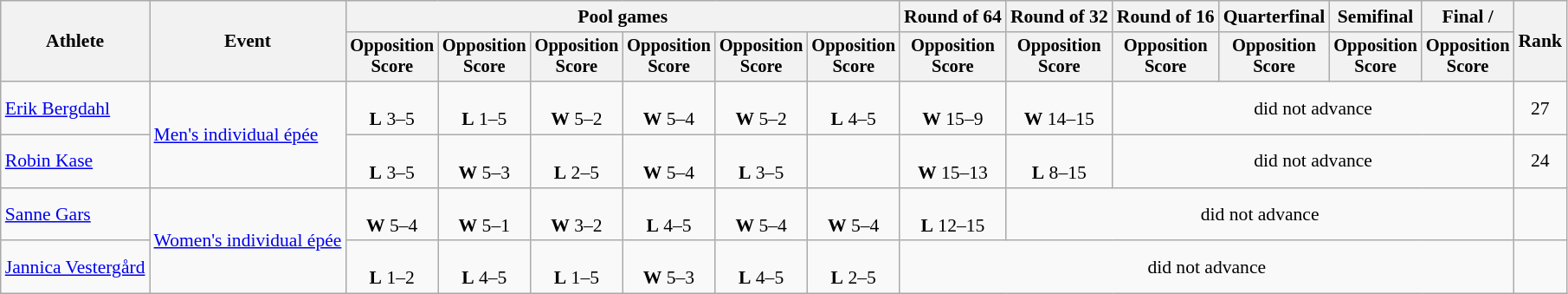<table class="wikitable" style="font-size:90%">
<tr>
<th rowspan=2>Athlete</th>
<th rowspan=2>Event</th>
<th colspan=6>Pool games</th>
<th>Round of 64</th>
<th>Round of 32</th>
<th>Round of 16</th>
<th>Quarterfinal</th>
<th>Semifinal</th>
<th>Final / </th>
<th rowspan=2>Rank</th>
</tr>
<tr style="font-size:95%">
<th>Opposition <br> Score</th>
<th>Opposition <br> Score</th>
<th>Opposition <br> Score</th>
<th>Opposition <br> Score</th>
<th>Opposition <br> Score</th>
<th>Opposition <br> Score</th>
<th>Opposition <br> Score</th>
<th>Opposition <br> Score</th>
<th>Opposition <br> Score</th>
<th>Opposition <br> Score</th>
<th>Opposition <br> Score</th>
<th>Opposition <br> Score</th>
</tr>
<tr align=center>
<td align=left><a href='#'>Erik Bergdahl</a></td>
<td align=left rowspan=2><a href='#'>Men's individual épée</a></td>
<td><br><strong>L</strong> 3–5</td>
<td><br><strong>L</strong> 1–5</td>
<td><br><strong>W</strong> 5–2</td>
<td><br><strong>W</strong> 5–4</td>
<td><br><strong>W</strong> 5–2</td>
<td><br><strong>L</strong> 4–5</td>
<td><br><strong>W</strong> 15–9</td>
<td><br><strong>W</strong> 14–15</td>
<td colspan=4>did not advance</td>
<td>27</td>
</tr>
<tr align=center>
<td align=left><a href='#'>Robin Kase</a></td>
<td><br><strong>L</strong> 3–5</td>
<td><br><strong>W</strong> 5–3</td>
<td><br><strong>L</strong> 2–5</td>
<td><br><strong>W</strong> 5–4</td>
<td><br><strong>L</strong> 3–5</td>
<td></td>
<td><br><strong>W</strong> 15–13</td>
<td><br><strong>L</strong> 8–15</td>
<td colspan=4>did not advance</td>
<td>24</td>
</tr>
<tr align=center>
<td align=left><a href='#'>Sanne Gars</a></td>
<td align=left rowspan=2><a href='#'>Women's individual épée</a></td>
<td><br><strong>W</strong> 5–4</td>
<td><br><strong>W</strong> 5–1</td>
<td><br><strong>W</strong> 3–2</td>
<td><br><strong>L</strong> 4–5</td>
<td><br><strong>W</strong> 5–4</td>
<td><br><strong>W</strong> 5–4</td>
<td><br><strong>L</strong> 12–15</td>
<td colspan=5>did not advance</td>
<td></td>
</tr>
<tr align=center>
<td align=left><a href='#'>Jannica Vestergård</a></td>
<td><br><strong>L</strong> 1–2</td>
<td><br><strong>L</strong> 4–5</td>
<td><br><strong>L</strong> 1–5</td>
<td><br><strong>W</strong> 5–3</td>
<td><br><strong>L</strong> 4–5</td>
<td><br><strong>L</strong> 2–5</td>
<td colspan=6>did not advance</td>
<td></td>
</tr>
</table>
